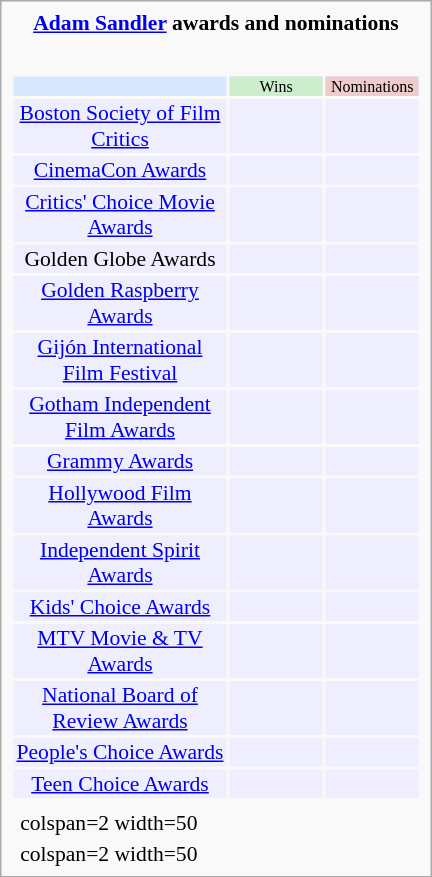<table class="infobox" style="width:20em; text-align:left; font-size:90%; vertical-align:middle; background:#white;">
<tr>
<th colspan="2" style="text-align:center;"><strong><a href='#'>Adam Sandler</a> awards and nominations</strong></th>
</tr>
<tr>
<td colspan=3 style="text-align:center;"></td>
</tr>
<tr>
<td colspan="3"><br><table class="collapsible collapsed" style="width:100%;">
<tr bgcolor=#D9E8FF style="text-align:center;">
<th style="vertical-align: middle;"></th>
<td style="background:#cceecc; font-size:8pt;" width="60px">Wins</td>
<td style="background:#eecccc; font-size:8pt;" width="60px">Nominations</td>
</tr>
<tr bgcolor=#eeeeff>
<td align="center"><a href='#'>Boston Society of Film Critics</a></td>
<td></td>
<td></td>
</tr>
<tr bgcolor=#eeeeff>
<td align="center"><a href='#'>CinemaCon Awards</a></td>
<td></td>
<td></td>
</tr>
<tr bgcolor=#eeeeff>
<td align="center"><a href='#'>Critics' Choice Movie Awards</a></td>
<td></td>
<td></td>
</tr>
<tr bgcolor=#eeeeff>
<td align="center">Golden Globe Awards</td>
<td></td>
<td></td>
</tr>
<tr bgcolor=#eeeeff>
<td align="center"><a href='#'>Golden Raspberry Awards</a></td>
<td></td>
<td></td>
</tr>
<tr bgcolor=#eeeeff>
<td align="center"><a href='#'>Gijón International Film Festival</a></td>
<td></td>
<td></td>
</tr>
<tr bgcolor=#eeeeff>
<td align="center"><a href='#'>Gotham Independent Film Awards</a></td>
<td></td>
<td></td>
</tr>
<tr bgcolor=#eeeeff>
<td align="center"><a href='#'>Grammy Awards</a></td>
<td></td>
<td></td>
</tr>
<tr bgcolor=#eeeeff>
<td align="center"><a href='#'>Hollywood Film Awards</a></td>
<td></td>
<td></td>
</tr>
<tr bgcolor=#eeeeff>
<td align="center"><a href='#'>Independent Spirit Awards</a></td>
<td></td>
<td></td>
</tr>
<tr bgcolor=#eeeeff>
<td align="center"><a href='#'>Kids' Choice Awards</a></td>
<td></td>
<td></td>
</tr>
<tr bgcolor=#eeeeff>
<td align="center"><a href='#'>MTV Movie & TV Awards</a></td>
<td></td>
<td></td>
</tr>
<tr bgcolor=#eeeeff>
<td align="center"><a href='#'>National Board of Review Awards</a></td>
<td></td>
<td></td>
</tr>
<tr bgcolor=#eeeeff>
<td align="center"><a href='#'>People's Choice Awards</a></td>
<td></td>
<td></td>
</tr>
<tr bgcolor=#eeeeff>
<td align="center"><a href='#'>Teen Choice Awards</a></td>
<td></td>
<td></td>
</tr>
<tr bgcolor=#eeeeff>
</tr>
</table>
</td>
</tr>
<tr>
<td></td>
<td>colspan=2 width=50 </td>
</tr>
<tr>
<td></td>
<td>colspan=2 width=50 </td>
</tr>
</table>
